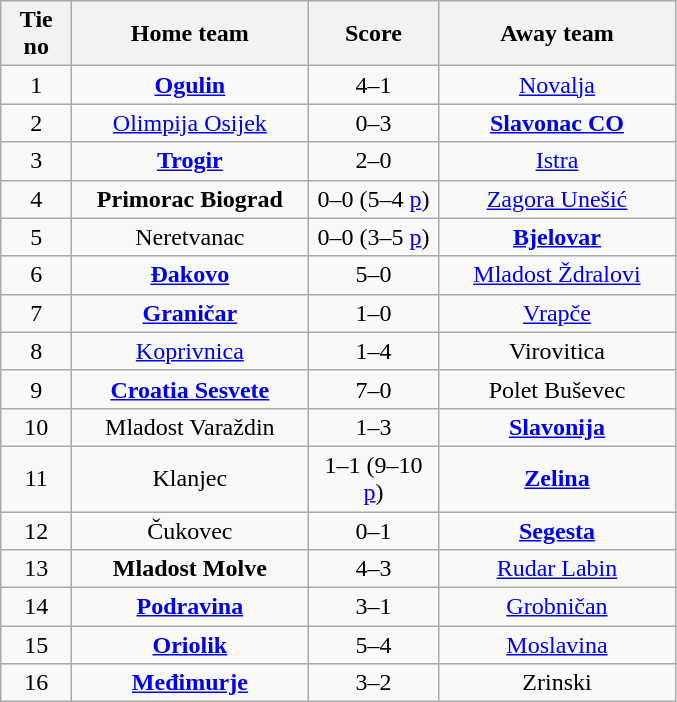<table class="wikitable" style="text-align: center">
<tr>
<th width=40>Tie no</th>
<th width=150>Home team</th>
<th width=80>Score</th>
<th width=150>Away team</th>
</tr>
<tr>
<td>1</td>
<td><strong><a href='#'>Ogulin</a></strong></td>
<td>4–1</td>
<td><a href='#'>Novalja</a></td>
</tr>
<tr>
<td>2</td>
<td><a href='#'>Olimpija Osijek</a></td>
<td>0–3</td>
<td><strong><a href='#'>Slavonac CO</a></strong></td>
</tr>
<tr>
<td>3</td>
<td><strong><a href='#'>Trogir</a></strong></td>
<td>2–0</td>
<td><a href='#'>Istra</a></td>
</tr>
<tr>
<td>4</td>
<td><strong>Primorac Biograd</strong></td>
<td>0–0 (5–4 <a href='#'>p</a>)</td>
<td><a href='#'>Zagora Unešić</a></td>
</tr>
<tr>
<td>5</td>
<td>Neretvanac</td>
<td>0–0 (3–5 <a href='#'>p</a>)</td>
<td><strong><a href='#'>Bjelovar</a></strong></td>
</tr>
<tr>
<td>6</td>
<td><strong><a href='#'>Đakovo</a></strong></td>
<td>5–0</td>
<td><a href='#'>Mladost Ždralovi</a></td>
</tr>
<tr>
<td>7</td>
<td><strong><a href='#'>Graničar</a></strong></td>
<td>1–0</td>
<td><a href='#'>Vrapče</a></td>
</tr>
<tr>
<td>8</td>
<td><a href='#'>Koprivnica</a></td>
<td>1–4</td>
<td>Virovitica</td>
</tr>
<tr>
<td>9</td>
<td><strong><a href='#'>Croatia Sesvete</a></strong></td>
<td>7–0</td>
<td>Polet Buševec</td>
</tr>
<tr>
<td>10</td>
<td>Mladost Varaždin</td>
<td>1–3</td>
<td><strong><a href='#'>Slavonija</a></strong></td>
</tr>
<tr>
<td>11</td>
<td>Klanjec</td>
<td>1–1 (9–10 <a href='#'>p</a>)</td>
<td><strong><a href='#'>Zelina</a></strong></td>
</tr>
<tr>
<td>12</td>
<td>Čukovec</td>
<td>0–1</td>
<td><strong><a href='#'>Segesta</a></strong></td>
</tr>
<tr>
<td>13</td>
<td><strong>Mladost Molve</strong></td>
<td>4–3</td>
<td><a href='#'>Rudar Labin</a></td>
</tr>
<tr>
<td>14</td>
<td><strong><a href='#'>Podravina</a></strong></td>
<td>3–1</td>
<td><a href='#'>Grobničan</a></td>
</tr>
<tr>
<td>15</td>
<td><strong><a href='#'>Oriolik</a></strong></td>
<td>5–4</td>
<td><a href='#'>Moslavina</a></td>
</tr>
<tr>
<td>16</td>
<td><strong><a href='#'>Međimurje</a></strong></td>
<td>3–2</td>
<td>Zrinski</td>
</tr>
</table>
